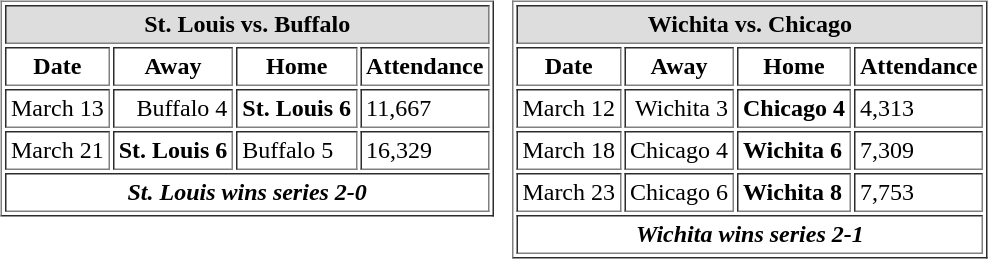<table cellspacing="10">
<tr>
<td valign="top"><br><table cellpadding="3" border="1">
<tr>
<th bgcolor="#DDDDDD" align="center" colspan="4">St. Louis vs. Buffalo</th>
</tr>
<tr>
<th>Date</th>
<th>Away</th>
<th>Home</th>
<th>Attendance</th>
</tr>
<tr>
<td>March 13</td>
<td align="right">Buffalo 4</td>
<td><strong>St. Louis 6</strong></td>
<td>11,667</td>
</tr>
<tr>
<td>March 21</td>
<td align="right"><strong>St. Louis 6</strong></td>
<td>Buffalo 5</td>
<td>16,329</td>
</tr>
<tr>
<td align="center" colspan="4"><strong><em>St. Louis wins series 2-0</em></strong></td>
</tr>
</table>
</td>
<td valign="top"><br><table cellpadding="3" border="1">
<tr>
<th bgcolor="#DDDDDD" align="center" colspan="4">Wichita vs. Chicago</th>
</tr>
<tr>
<th>Date</th>
<th>Away</th>
<th>Home</th>
<th>Attendance</th>
</tr>
<tr>
<td>March 12</td>
<td align="right">Wichita 3</td>
<td><strong>Chicago 4</strong></td>
<td>4,313</td>
</tr>
<tr>
<td>March 18</td>
<td align="right">Chicago 4</td>
<td><strong>Wichita 6</strong></td>
<td>7,309</td>
</tr>
<tr>
<td>March 23</td>
<td align="right">Chicago 6</td>
<td><strong>Wichita 8</strong></td>
<td>7,753</td>
</tr>
<tr>
<td align="center" colspan="4"><strong><em>Wichita wins series 2-1</em></strong></td>
</tr>
</table>
</td>
</tr>
</table>
